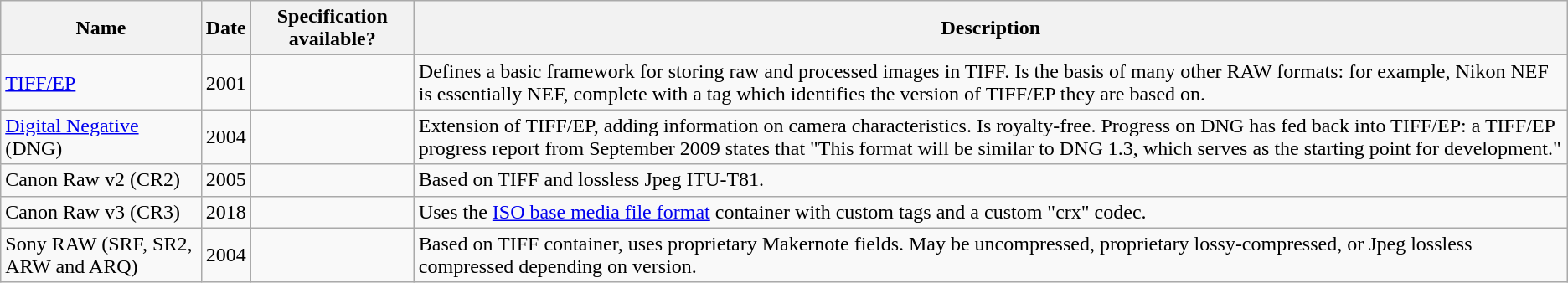<table class=wikitable>
<tr>
<th>Name</th>
<th>Date</th>
<th>Specification available?</th>
<th>Description</th>
</tr>
<tr>
<td><a href='#'>TIFF/EP</a></td>
<td>2001</td>
<td></td>
<td>Defines a basic framework for storing raw and processed images in TIFF. Is the basis of many other RAW formats: for example, Nikon NEF is essentially NEF, complete with a tag which identifies the version of TIFF/EP they are based on.</td>
</tr>
<tr>
<td><a href='#'>Digital Negative</a> (DNG)</td>
<td>2004</td>
<td></td>
<td>Extension of TIFF/EP, adding information on camera characteristics. Is royalty-free. Progress on DNG has fed back into TIFF/EP: a TIFF/EP progress report from September 2009 states that "This format will be similar to DNG 1.3, which serves as the starting point for development."</td>
</tr>
<tr>
<td>Canon Raw v2 (CR2)</td>
<td>2005</td>
<td></td>
<td>Based on TIFF and lossless Jpeg ITU-T81.</td>
</tr>
<tr>
<td>Canon Raw v3 (CR3)</td>
<td>2018</td>
<td></td>
<td>Uses the <a href='#'>ISO base media file format</a> container with custom tags and a custom "crx" codec.</td>
</tr>
<tr>
<td>Sony RAW (SRF, SR2, ARW and ARQ)</td>
<td>2004</td>
<td></td>
<td>Based on TIFF container, uses proprietary Makernote fields. May be uncompressed, proprietary lossy-compressed, or Jpeg lossless compressed depending on version.</td>
</tr>
</table>
